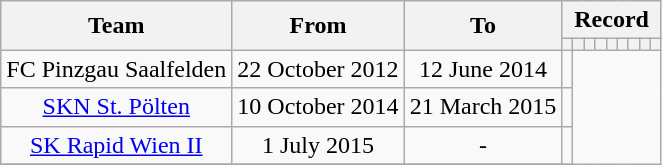<table class="wikitable" style="text-align: center">
<tr>
<th rowspan="2">Team</th>
<th rowspan="2">From</th>
<th rowspan="2">To</th>
<th colspan="9">Record</th>
</tr>
<tr>
<th></th>
<th></th>
<th></th>
<th></th>
<th></th>
<th></th>
<th></th>
<th></th>
<th></th>
</tr>
<tr>
<td>FC Pinzgau Saalfelden</td>
<td>22 October 2012</td>
<td>12 June 2014<br></td>
<td></td>
</tr>
<tr>
<td><a href='#'>SKN St. Pölten</a></td>
<td>10 October 2014</td>
<td>21 March 2015<br></td>
<td></td>
</tr>
<tr>
<td><a href='#'>SK Rapid Wien II</a></td>
<td>1 July 2015</td>
<td>-<br></td>
<td></td>
</tr>
<tr>
</tr>
</table>
